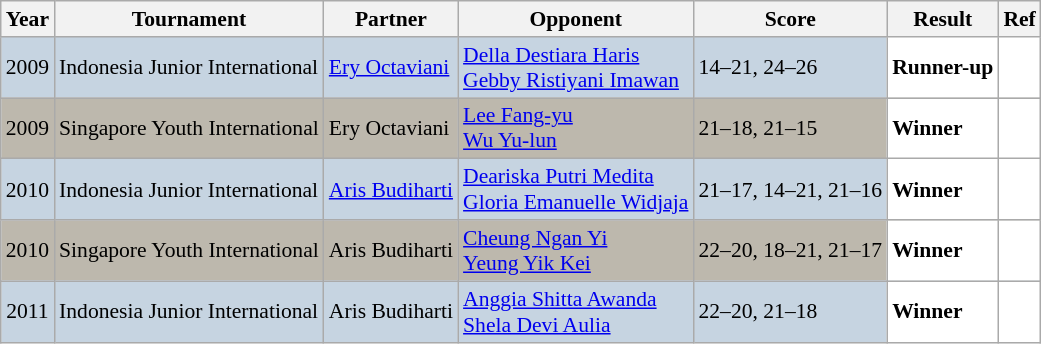<table class="sortable wikitable" style="font-size: 90%;">
<tr>
<th>Year</th>
<th>Tournament</th>
<th>Partner</th>
<th>Opponent</th>
<th>Score</th>
<th>Result</th>
<th>Ref</th>
</tr>
<tr style="background:#C6D4E1">
<td align="center">2009</td>
<td align="left">Indonesia Junior International</td>
<td align="left"> <a href='#'>Ery Octaviani</a></td>
<td align="left"> <a href='#'>Della Destiara Haris</a> <br>  <a href='#'>Gebby Ristiyani Imawan</a></td>
<td align="left">14–21, 24–26</td>
<td style="text-align:left; background:white"> <strong>Runner-up</strong></td>
<td style="text-align:center; background:white"></td>
</tr>
<tr style="background:#BDB8AD">
<td align="center">2009</td>
<td align="left">Singapore Youth International</td>
<td align="left"> Ery Octaviani</td>
<td align="left"> <a href='#'>Lee Fang-yu</a> <br>  <a href='#'>Wu Yu-lun</a></td>
<td align="left">21–18, 21–15</td>
<td style="text-align:left; background:white"> <strong>Winner</strong></td>
<td style="text-align:center; background:white"></td>
</tr>
<tr style="background:#C6D4E1">
<td align="center">2010</td>
<td align="left">Indonesia Junior International</td>
<td align="left"> <a href='#'>Aris Budiharti</a></td>
<td align="left"> <a href='#'>Deariska Putri Medita</a> <br>  <a href='#'>Gloria Emanuelle Widjaja</a></td>
<td align="left">21–17, 14–21, 21–16</td>
<td style="text-align:left; background:white"> <strong>Winner</strong></td>
<td style="text-align:center; background:white"></td>
</tr>
<tr style="background:#BDB8AD">
<td align="center">2010</td>
<td align="left">Singapore Youth International</td>
<td align="left"> Aris Budiharti</td>
<td align="left"> <a href='#'>Cheung Ngan Yi</a> <br>  <a href='#'>Yeung Yik Kei</a></td>
<td align="left">22–20, 18–21, 21–17</td>
<td style="text-align:left; background:white"> <strong>Winner</strong></td>
<td style="text-align:center; background:white"></td>
</tr>
<tr style="background:#C6D4E1">
<td align="center">2011</td>
<td align="left">Indonesia Junior International</td>
<td align="left"> Aris Budiharti</td>
<td align="left"> <a href='#'>Anggia Shitta Awanda</a> <br>  <a href='#'>Shela Devi Aulia</a></td>
<td align="left">22–20, 21–18</td>
<td style="text-align:left; background:white"> <strong>Winner</strong></td>
<td style="text-align:center; background:white"></td>
</tr>
</table>
